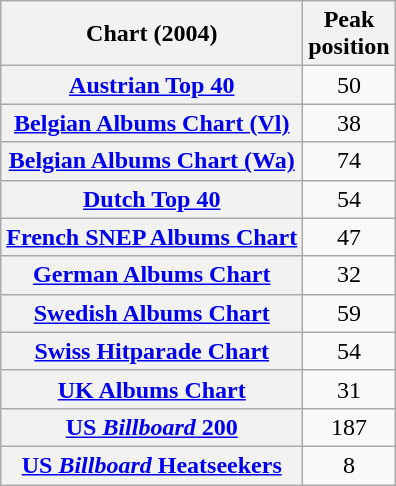<table class="wikitable sortable plainrowheaders" style="text-align:left;">
<tr>
<th scope="col">Chart (2004)</th>
<th scope="col">Peak<br>position</th>
</tr>
<tr>
<th scope="row"><a href='#'>Austrian Top 40</a></th>
<td style="text-align:center;">50</td>
</tr>
<tr>
<th scope="row"><a href='#'>Belgian Albums Chart (Vl)</a></th>
<td style="text-align:center;">38</td>
</tr>
<tr>
<th scope="row"><a href='#'>Belgian Albums Chart (Wa)</a></th>
<td style="text-align:center;">74</td>
</tr>
<tr>
<th scope="row"><a href='#'>Dutch Top 40</a></th>
<td style="text-align:center;">54</td>
</tr>
<tr>
<th scope="row"><a href='#'>French SNEP Albums Chart</a></th>
<td style="text-align:center;">47</td>
</tr>
<tr>
<th scope="row"><a href='#'>German Albums Chart</a></th>
<td style="text-align:center;">32</td>
</tr>
<tr>
<th scope="row"><a href='#'>Swedish Albums Chart</a></th>
<td style="text-align:center;">59</td>
</tr>
<tr>
<th scope="row"><a href='#'>Swiss Hitparade Chart</a></th>
<td style="text-align:center;">54</td>
</tr>
<tr>
<th scope="row"><a href='#'>UK Albums Chart</a></th>
<td style="text-align:center;">31</td>
</tr>
<tr>
<th scope="row"><a href='#'>US <em>Billboard</em> 200</a></th>
<td style="text-align:center;">187</td>
</tr>
<tr>
<th scope="row"><a href='#'>US <em>Billboard</em> Heatseekers</a></th>
<td style="text-align:center;">8</td>
</tr>
</table>
